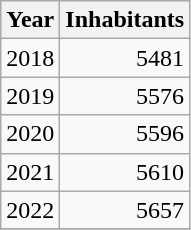<table cellspacing="0" cellpadding="0">
<tr>
<td valign="top"><br><table class="wikitable sortable zebra hintergrundfarbe5">
<tr>
<th>Year</th>
<th>Inhabitants</th>
</tr>
<tr align="right">
<td>2018</td>
<td>5481</td>
</tr>
<tr align="right">
<td>2019</td>
<td>5576</td>
</tr>
<tr align="right">
<td>2020</td>
<td>5596</td>
</tr>
<tr align="right">
<td>2021</td>
<td>5610</td>
</tr>
<tr align="right">
<td>2022</td>
<td>5657</td>
</tr>
<tr align="right">
</tr>
</table>
</td>
</tr>
</table>
